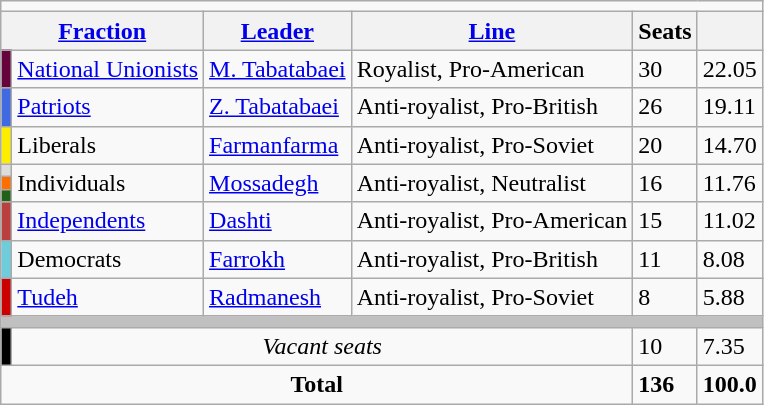<table class=wikitable>
<tr>
<td colspan=15></td>
</tr>
<tr>
<th colspan=2><a href='#'>Fraction</a></th>
<th><a href='#'>Leader</a></th>
<th><a href='#'>Line</a></th>
<th>Seats</th>
<th></th>
</tr>
<tr>
<td style="background:#66023C"></td>
<td><a href='#'>National Unionists</a></td>
<td><a href='#'>M. Tabatabaei</a></td>
<td>Royalist, Pro-American</td>
<td>30</td>
<td>22.05</td>
</tr>
<tr>
<td style="background:#4169E1"></td>
<td><a href='#'>Patriots</a></td>
<td><a href='#'>Z. Tabatabaei</a></td>
<td>Anti-royalist, Pro-British</td>
<td>26</td>
<td>19.11</td>
</tr>
<tr>
<td style="background:#FDEE00"></td>
<td>Liberals</td>
<td><a href='#'>Farmanfarma</a></td>
<td>Anti-royalist, Pro-Soviet</td>
<td>20</td>
<td>14.70</td>
</tr>
<tr>
<td style="background:#DDDDDD"></td>
<td rowspan=3>Individuals</td>
<td rowspan=3><a href='#'>Mossadegh</a></td>
<td rowspan=3>Anti-royalist, Neutralist</td>
<td rowspan=3>16</td>
<td rowspan=3>11.76</td>
</tr>
<tr>
<td style="background:#FF6F00"></td>
</tr>
<tr>
<td style="background:#206316"></td>
</tr>
<tr>
<td style="background:#BA3F3F"></td>
<td><a href='#'>Independents</a></td>
<td><a href='#'>Dashti</a></td>
<td>Anti-royalist, Pro-American</td>
<td>15</td>
<td>11.02</td>
</tr>
<tr>
<td style="background:#6ECCDB"></td>
<td>Democrats</td>
<td><a href='#'>Farrokh</a></td>
<td>Anti-royalist, Pro-British</td>
<td>11</td>
<td>8.08</td>
</tr>
<tr>
<td style="background:#CC0000"></td>
<td><a href='#'>Tudeh</a></td>
<td><a href='#'>Radmanesh</a></td>
<td>Anti-royalist, Pro-Soviet</td>
<td>8</td>
<td>5.88</td>
</tr>
<tr>
<td colspan=6 style="background: #C0C0C0"></td>
</tr>
<tr>
<td style="background:#000000"></td>
<td colspan=3 align=center><em>Vacant seats</em></td>
<td>10</td>
<td>7.35</td>
</tr>
<tr>
<td colspan=4 align=center><strong>Total</strong></td>
<td><strong>136</strong></td>
<td><strong>100.0</strong></td>
</tr>
</table>
